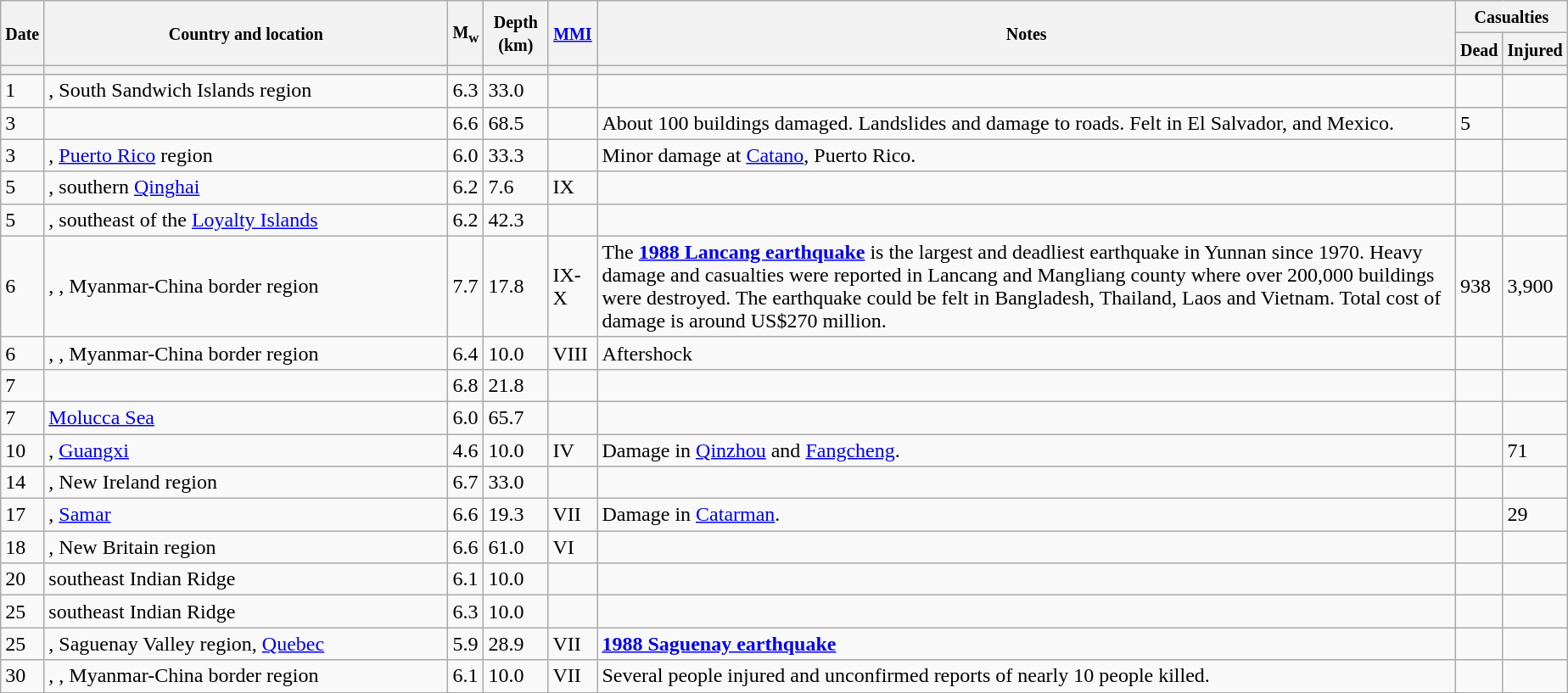<table class="wikitable sortable" style="border:1px black; margin-left:1em;">
<tr>
<th rowspan="2"><small>Date</small></th>
<th rowspan="2" style="width: 310px"><small>Country and location</small></th>
<th rowspan="2"><small>M<sub>w</sub></small></th>
<th rowspan="2"><small>Depth (km)</small></th>
<th rowspan="2"><small><a href='#'>MMI</a></small></th>
<th rowspan="2" class="unsortable"><small>Notes</small></th>
<th colspan="2"><small>Casualties</small></th>
</tr>
<tr>
<th><small>Dead</small></th>
<th><small>Injured</small></th>
</tr>
<tr>
<th></th>
<th></th>
<th></th>
<th></th>
<th></th>
<th></th>
<th></th>
<th></th>
</tr>
<tr>
<td>1</td>
<td>, South Sandwich Islands region</td>
<td>6.3</td>
<td>33.0</td>
<td></td>
<td></td>
<td></td>
<td></td>
</tr>
<tr>
<td>3</td>
<td></td>
<td>6.6</td>
<td>68.5</td>
<td></td>
<td>About 100 buildings damaged. Landslides and damage to roads. Felt in El Salvador, and Mexico.</td>
<td>5</td>
<td></td>
</tr>
<tr>
<td>3</td>
<td>, <a href='#'>Puerto Rico</a> region</td>
<td>6.0</td>
<td>33.3</td>
<td></td>
<td>Minor damage at <a href='#'>Catano</a>, Puerto Rico.</td>
<td></td>
<td></td>
</tr>
<tr>
<td>5</td>
<td>, southern <a href='#'>Qinghai</a></td>
<td>6.2</td>
<td>7.6</td>
<td>IX</td>
<td></td>
<td></td>
<td></td>
</tr>
<tr>
<td>5</td>
<td>, southeast of the <a href='#'>Loyalty Islands</a></td>
<td>6.2</td>
<td>42.3</td>
<td></td>
<td></td>
<td></td>
<td></td>
</tr>
<tr>
<td>6</td>
<td>, , Myanmar-China border region</td>
<td>7.7</td>
<td>17.8</td>
<td>IX-X</td>
<td>The <strong><a href='#'>1988 Lancang earthquake</a></strong> is the largest and deadliest earthquake in Yunnan since 1970. Heavy damage and casualties were reported in Lancang and Mangliang county where over 200,000 buildings were destroyed. The earthquake could be felt in Bangladesh, Thailand, Laos and Vietnam. Total cost of damage is around US$270 million.</td>
<td>938</td>
<td>3,900</td>
</tr>
<tr>
<td>6</td>
<td>, , Myanmar-China border region</td>
<td>6.4</td>
<td>10.0</td>
<td>VIII</td>
<td>Aftershock</td>
<td></td>
<td></td>
</tr>
<tr>
<td>7</td>
<td></td>
<td>6.8</td>
<td>21.8</td>
<td></td>
<td></td>
<td></td>
<td></td>
</tr>
<tr>
<td>7</td>
<td><a href='#'>Molucca Sea</a></td>
<td>6.0</td>
<td>65.7</td>
<td></td>
<td></td>
<td></td>
<td></td>
</tr>
<tr>
<td>10</td>
<td>, <a href='#'>Guangxi</a></td>
<td>4.6</td>
<td>10.0</td>
<td>IV</td>
<td>Damage in <a href='#'>Qinzhou</a> and <a href='#'>Fangcheng</a>.</td>
<td></td>
<td>71</td>
</tr>
<tr>
<td>14</td>
<td>, New Ireland region</td>
<td>6.7</td>
<td>33.0</td>
<td></td>
<td></td>
<td></td>
<td></td>
</tr>
<tr>
<td>17</td>
<td>, <a href='#'>Samar</a></td>
<td>6.6</td>
<td>19.3</td>
<td>VII</td>
<td>Damage in <a href='#'>Catarman</a>.</td>
<td></td>
<td>29</td>
</tr>
<tr>
<td>18</td>
<td>, New Britain region</td>
<td>6.6</td>
<td>61.0</td>
<td>VI</td>
<td></td>
<td></td>
<td></td>
</tr>
<tr>
<td>20</td>
<td>southeast Indian Ridge</td>
<td>6.1</td>
<td>10.0</td>
<td></td>
<td></td>
<td></td>
<td></td>
</tr>
<tr>
<td>25</td>
<td>southeast Indian Ridge</td>
<td>6.3</td>
<td>10.0</td>
<td></td>
<td></td>
<td></td>
<td></td>
</tr>
<tr>
<td>25</td>
<td>, Saguenay Valley region, <a href='#'>Quebec</a></td>
<td>5.9</td>
<td>28.9</td>
<td>VII</td>
<td><strong><a href='#'>1988 Saguenay earthquake</a></strong></td>
<td></td>
<td></td>
</tr>
<tr>
<td>30</td>
<td>, , Myanmar-China border region</td>
<td>6.1</td>
<td>10.0</td>
<td>VII</td>
<td>Several people injured and unconfirmed reports of nearly 10 people killed.</td>
<td></td>
<td></td>
</tr>
</table>
